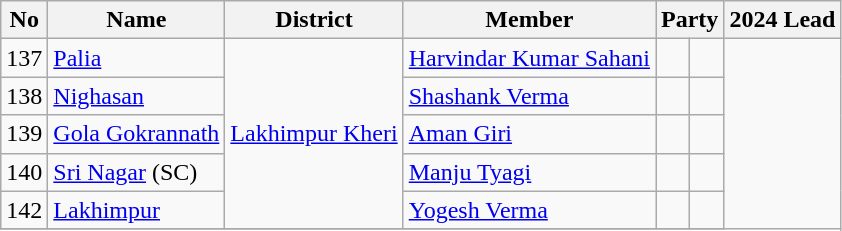<table class="wikitable sortable">
<tr>
<th>No</th>
<th>Name</th>
<th>District</th>
<th>Member</th>
<th colspan="2">Party</th>
<th colspan="2">2024 Lead</th>
</tr>
<tr>
<td>137</td>
<td><a href='#'>Palia</a></td>
<td rowspan="5"><a href='#'>Lakhimpur Kheri</a></td>
<td><a href='#'>Harvindar Kumar Sahani</a></td>
<td></td>
<td></td>
</tr>
<tr>
<td>138</td>
<td><a href='#'>Nighasan</a></td>
<td><a href='#'>Shashank Verma</a></td>
<td></td>
<td></td>
</tr>
<tr>
<td>139</td>
<td><a href='#'>Gola Gokrannath</a></td>
<td><a href='#'>Aman Giri</a></td>
<td></td>
<td></td>
</tr>
<tr>
<td>140</td>
<td><a href='#'>Sri Nagar</a> (SC)</td>
<td><a href='#'>Manju Tyagi</a></td>
<td></td>
<td></td>
</tr>
<tr>
<td>142</td>
<td><a href='#'>Lakhimpur</a></td>
<td><a href='#'>Yogesh Verma</a></td>
<td></td>
<td></td>
</tr>
<tr>
</tr>
</table>
